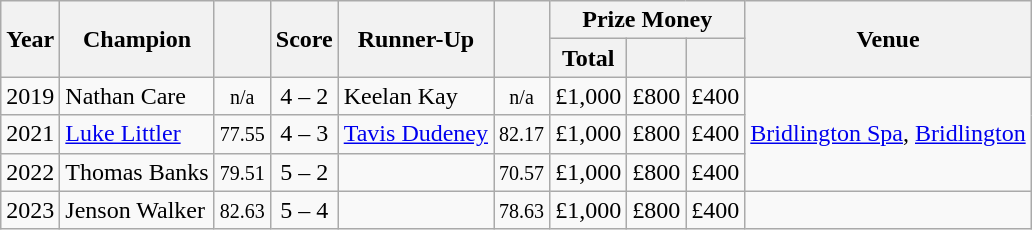<table class="wikitable sortable">
<tr>
<th rowspan=2>Year</th>
<th rowspan=2>Champion</th>
<th rowspan=2></th>
<th rowspan=2>Score</th>
<th rowspan=2>Runner-Up</th>
<th rowspan=2></th>
<th colspan=3>Prize Money</th>
<th rowspan=2>Venue</th>
</tr>
<tr>
<th>Total</th>
<th></th>
<th></th>
</tr>
<tr>
<td>2019</td>
<td> Nathan Care</td>
<td align=center><small><span>n/a</span></small></td>
<td align=center>4 – 2</td>
<td> Keelan Kay</td>
<td align=center><small><span>n/a</span></small></td>
<td align=center>£1,000</td>
<td align=center>£800</td>
<td align=center>£400</td>
<td rowspan=3><a href='#'>Bridlington Spa</a>, <a href='#'>Bridlington</a></td>
</tr>
<tr>
<td>2021</td>
<td> <a href='#'>Luke Littler</a></td>
<td align=center><small><span>77.55</span></small></td>
<td align=center>4 – 3</td>
<td> <a href='#'>Tavis Dudeney</a></td>
<td align=center><small><span>82.17</span></small></td>
<td align=center>£1,000</td>
<td align=center>£800</td>
<td align=center>£400</td>
</tr>
<tr>
<td>2022</td>
<td> Thomas Banks</td>
<td align=center><small><span>79.51</span></small></td>
<td align=center>5 – 2</td>
<td></td>
<td align=center><small><span>70.57</span></small></td>
<td align=center>£1,000</td>
<td align=center>£800</td>
<td align=center>£400</td>
</tr>
<tr>
<td>2023</td>
<td> Jenson Walker</td>
<td align=center><small><span>82.63</span></small></td>
<td align=center>5 – 4</td>
<td></td>
<td align=center><small><span>78.63</span></small></td>
<td align=center>£1,000</td>
<td align=center>£800</td>
<td align=center>£400</td>
</tr>
</table>
